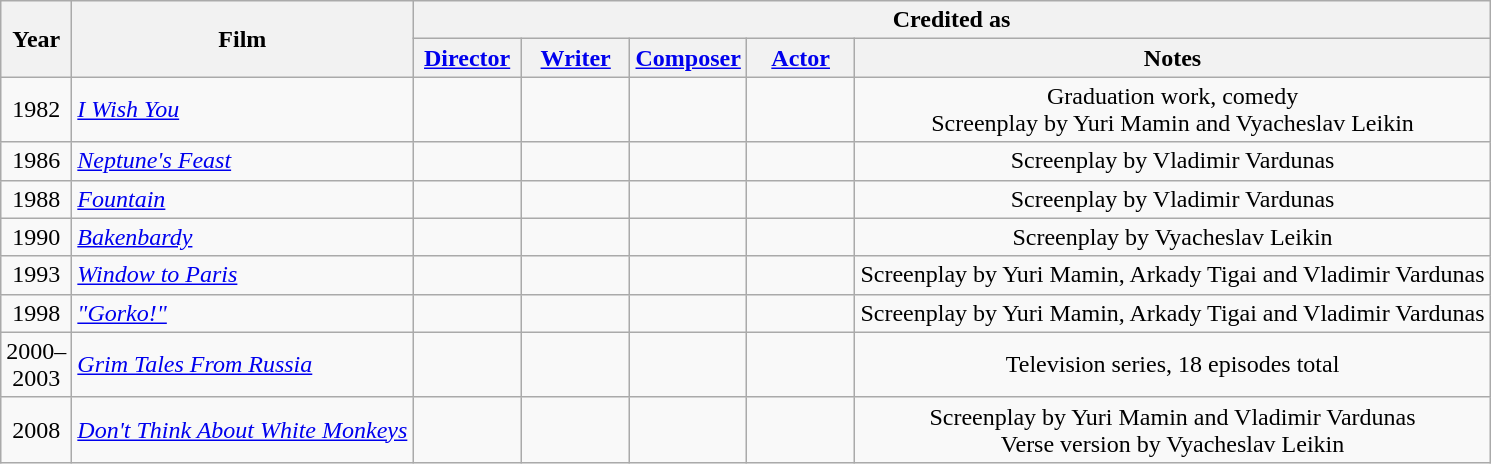<table class="wikitable">
<tr>
<th rowspan="2" style="width:33px;">Year</th>
<th rowspan="2">Film</th>
<th colspan="5">Credited as</th>
</tr>
<tr>
<th width=65><a href='#'>Director</a></th>
<th width=65><a href='#'>Writer</a></th>
<th width=65><a href='#'>Composer</a></th>
<th width=65><a href='#'>Actor</a></th>
<th>Notes</th>
</tr>
<tr style="text-align:center;">
<td>1982</td>
<td style="text-align:left;"><em><a href='#'>I Wish You</a></em></td>
<td></td>
<td></td>
<td></td>
<td></td>
<td>Graduation work, comedy<br>Screenplay by Yuri Mamin and Vyacheslav Leikin</td>
</tr>
<tr style="text-align:center;">
<td>1986</td>
<td style="text-align:left;"><em><a href='#'>Neptune's Feast</a></em></td>
<td></td>
<td></td>
<td></td>
<td></td>
<td>Screenplay by Vladimir Vardunas</td>
</tr>
<tr style="text-align:center;">
<td>1988</td>
<td style="text-align:left;"><em><a href='#'>Fountain</a></em></td>
<td></td>
<td></td>
<td></td>
<td></td>
<td>Screenplay by Vladimir Vardunas</td>
</tr>
<tr style="text-align:center;">
<td>1990</td>
<td style="text-align:left;"><em><a href='#'>Bakenbardy</a></em></td>
<td></td>
<td></td>
<td></td>
<td></td>
<td>Screenplay by Vyacheslav Leikin</td>
</tr>
<tr style="text-align:center;">
<td>1993</td>
<td style="text-align:left;"><em><a href='#'>Window to Paris</a></em></td>
<td></td>
<td></td>
<td></td>
<td></td>
<td>Screenplay by Yuri Mamin, Arkady Tigai and Vladimir Vardunas</td>
</tr>
<tr style="text-align:center;">
<td>1998</td>
<td style="text-align:left;"><em><a href='#'>"Gorko!"</a></em></td>
<td></td>
<td></td>
<td></td>
<td></td>
<td>Screenplay by Yuri Mamin, Arkady Tigai and Vladimir Vardunas</td>
</tr>
<tr style="text-align:center;">
<td>2000–2003</td>
<td style="text-align:left;"><em><a href='#'>Grim Tales From Russia</a></em></td>
<td></td>
<td></td>
<td></td>
<td></td>
<td>Television series, 18 episodes total</td>
</tr>
<tr style="text-align:center;">
<td>2008</td>
<td style="text-align:left;"><em><a href='#'>Don't Think About White Monkeys</a></em></td>
<td></td>
<td></td>
<td></td>
<td></td>
<td>Screenplay by Yuri Mamin and Vladimir Vardunas<br>Verse version by Vyacheslav Leikin</td>
</tr>
</table>
